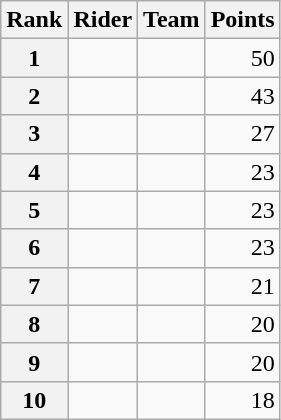<table class="wikitable" margin-bottom:0;">
<tr>
<th scope="col">Rank</th>
<th scope="col">Rider</th>
<th scope="col">Team</th>
<th scope="col">Points</th>
</tr>
<tr>
<th scope="row">1</th>
<td> </td>
<td></td>
<td align="right">50</td>
</tr>
<tr>
<th scope="row">2</th>
<td></td>
<td></td>
<td align="right">43</td>
</tr>
<tr>
<th scope="row">3</th>
<td> </td>
<td></td>
<td align="right">27</td>
</tr>
<tr>
<th scope="row">4</th>
<td></td>
<td></td>
<td align="right">23</td>
</tr>
<tr>
<th scope="row">5</th>
<td></td>
<td></td>
<td align="right">23</td>
</tr>
<tr>
<th scope="row">6</th>
<td></td>
<td></td>
<td align="right">23</td>
</tr>
<tr>
<th scope="row">7</th>
<td></td>
<td></td>
<td align="right">21</td>
</tr>
<tr>
<th scope="row">8</th>
<td></td>
<td></td>
<td align="right">20</td>
</tr>
<tr>
<th scope="row">9</th>
<td></td>
<td></td>
<td align="right">20</td>
</tr>
<tr>
<th scope="row">10</th>
<td></td>
<td></td>
<td align="right">18</td>
</tr>
</table>
